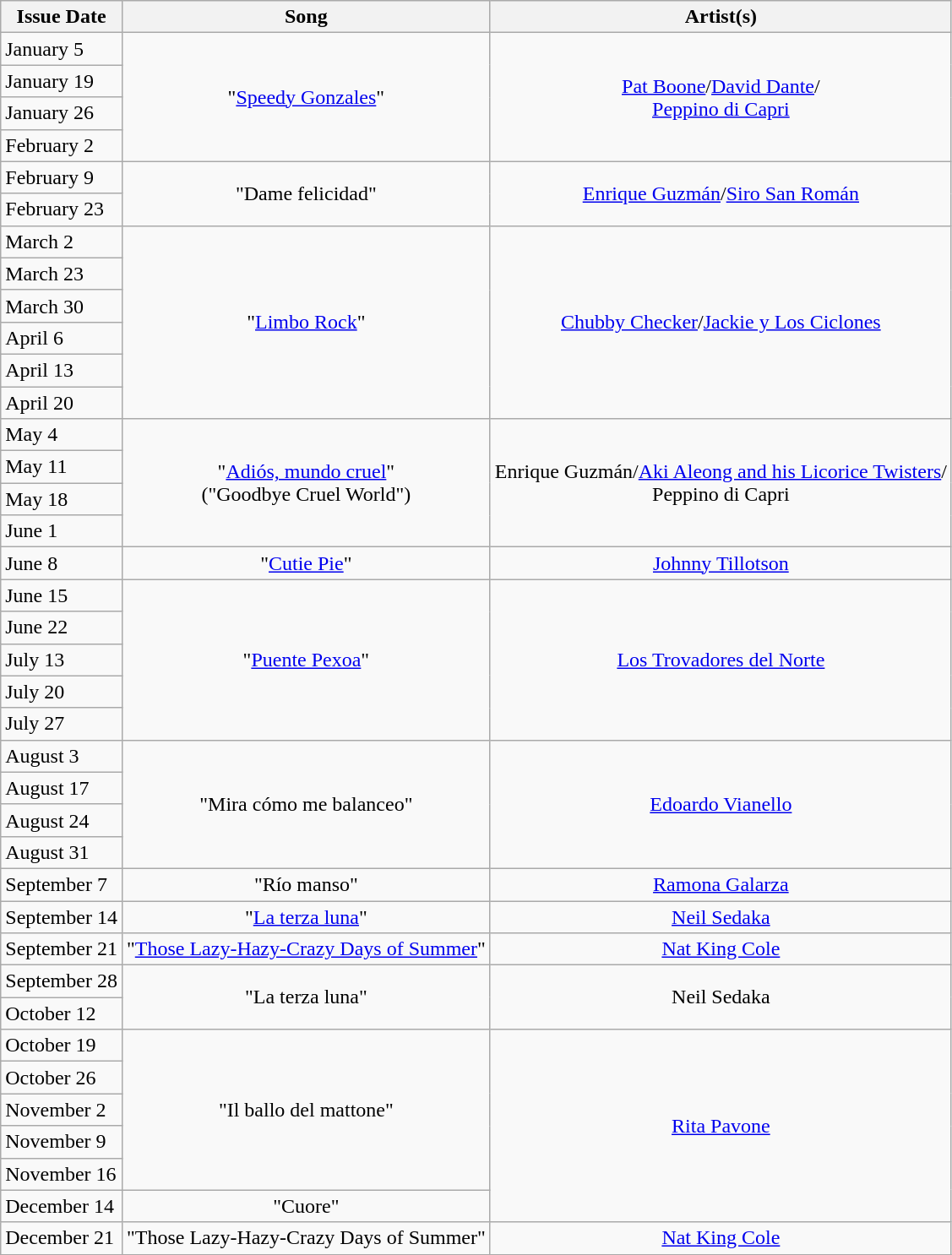<table class="wikitable">
<tr>
<th>Issue Date</th>
<th>Song</th>
<th>Artist(s)</th>
</tr>
<tr>
<td>January 5</td>
<td align="center" rowspan="4">"<a href='#'>Speedy Gonzales</a>"</td>
<td align="center" rowspan="4"><a href='#'>Pat Boone</a>/<a href='#'>David Dante</a>/<br><a href='#'>Peppino di Capri</a></td>
</tr>
<tr>
<td>January 19</td>
</tr>
<tr>
<td>January 26</td>
</tr>
<tr>
<td>February 2</td>
</tr>
<tr>
<td>February 9</td>
<td align="center" rowspan="2">"Dame felicidad"</td>
<td align="center" rowspan="2"><a href='#'>Enrique Guzmán</a>/<a href='#'>Siro San Román</a></td>
</tr>
<tr>
<td>February 23</td>
</tr>
<tr>
<td>March 2</td>
<td align="center" rowspan="6">"<a href='#'>Limbo Rock</a>"</td>
<td align="center" rowspan="6"><a href='#'>Chubby Checker</a>/<a href='#'>Jackie y Los Ciclones</a></td>
</tr>
<tr>
<td>March 23</td>
</tr>
<tr>
<td>March 30</td>
</tr>
<tr>
<td>April 6</td>
</tr>
<tr>
<td>April 13</td>
</tr>
<tr>
<td>April 20</td>
</tr>
<tr>
<td>May 4</td>
<td align="center" rowspan="4">"<a href='#'>Adiós, mundo cruel</a>"<br>("Goodbye Cruel World")</td>
<td align="center" rowspan="4">Enrique Guzmán/<a href='#'>Aki Aleong and his Licorice Twisters</a>/<br>Peppino di Capri</td>
</tr>
<tr>
<td>May 11</td>
</tr>
<tr>
<td>May 18</td>
</tr>
<tr>
<td>June 1</td>
</tr>
<tr>
<td>June 8</td>
<td align="center">"<a href='#'>Cutie Pie</a>"</td>
<td align="center"><a href='#'>Johnny Tillotson</a></td>
</tr>
<tr>
<td>June 15</td>
<td align="center" rowspan="5">"<a href='#'>Puente Pexoa</a>"</td>
<td align="center" rowspan="5"><a href='#'>Los Trovadores del Norte</a></td>
</tr>
<tr>
<td>June 22</td>
</tr>
<tr>
<td>July 13</td>
</tr>
<tr>
<td>July 20</td>
</tr>
<tr>
<td>July 27</td>
</tr>
<tr>
<td>August 3</td>
<td align="center" rowspan="4">"Mira cómo me balanceo"</td>
<td align="center" rowspan="4"><a href='#'>Edoardo Vianello</a></td>
</tr>
<tr>
<td>August 17</td>
</tr>
<tr>
<td>August 24</td>
</tr>
<tr>
<td>August 31</td>
</tr>
<tr>
<td>September 7</td>
<td align="center">"Río manso"</td>
<td align="center"><a href='#'>Ramona Galarza</a></td>
</tr>
<tr>
<td>September 14</td>
<td align="center">"<a href='#'>La terza luna</a>"</td>
<td align="center"><a href='#'>Neil Sedaka</a></td>
</tr>
<tr>
<td>September 21</td>
<td align="center">"<a href='#'>Those Lazy-Hazy-Crazy Days of Summer</a>"</td>
<td align="center"><a href='#'>Nat King Cole</a></td>
</tr>
<tr>
<td>September 28</td>
<td align="center" rowspan="2">"La terza luna"</td>
<td align="center" rowspan="2">Neil Sedaka</td>
</tr>
<tr>
<td>October 12</td>
</tr>
<tr>
<td>October 19</td>
<td align="center" rowspan="5">"Il ballo del mattone"</td>
<td align="center" rowspan="6"><a href='#'>Rita Pavone</a></td>
</tr>
<tr>
<td>October 26</td>
</tr>
<tr>
<td>November 2</td>
</tr>
<tr>
<td>November 9</td>
</tr>
<tr>
<td>November 16</td>
</tr>
<tr>
<td>December 14</td>
<td align="center">"Cuore"</td>
</tr>
<tr>
<td>December 21</td>
<td align="center">"Those Lazy-Hazy-Crazy Days of Summer"</td>
<td align="center"><a href='#'>Nat King Cole</a></td>
</tr>
<tr>
</tr>
</table>
